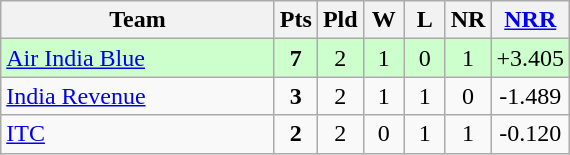<table class="wikitable" style="text-align:center;">
<tr>
<th width=175>Team</th>
<th style="width:20px;" abbr="Points">Pts</th>
<th style="width:20px;" abbr="Played">Pld</th>
<th style="width:20px;" abbr="Won">W</th>
<th style="width:20px;" abbr="Lost">L</th>
<th style="width:20px;" abbr="No result">NR</th>
<th style="width:20px;" abbr="Net run rate"><a href='#'>NRR</a></th>
</tr>
<tr style="background:#cfc;">
<td style="text-align:left;"><a href='#'>Air India Blue</a></td>
<td><strong>7</strong></td>
<td>2</td>
<td>1</td>
<td>0</td>
<td>1</td>
<td>+3.405</td>
</tr>
<tr>
<td style="text-align:left;"><a href='#'>India Revenue</a></td>
<td><strong>3</strong></td>
<td>2</td>
<td>1</td>
<td>1</td>
<td>0</td>
<td>-1.489</td>
</tr>
<tr>
<td style="text-align:left;"><a href='#'>ITC</a></td>
<td><strong>2</strong></td>
<td>2</td>
<td>0</td>
<td>1</td>
<td>1</td>
<td>-0.120</td>
</tr>
</table>
